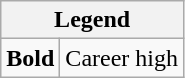<table class="wikitable mw-collapsible">
<tr>
<th colspan="2">Legend</th>
</tr>
<tr>
<td><strong>Bold</strong></td>
<td>Career high</td>
</tr>
</table>
